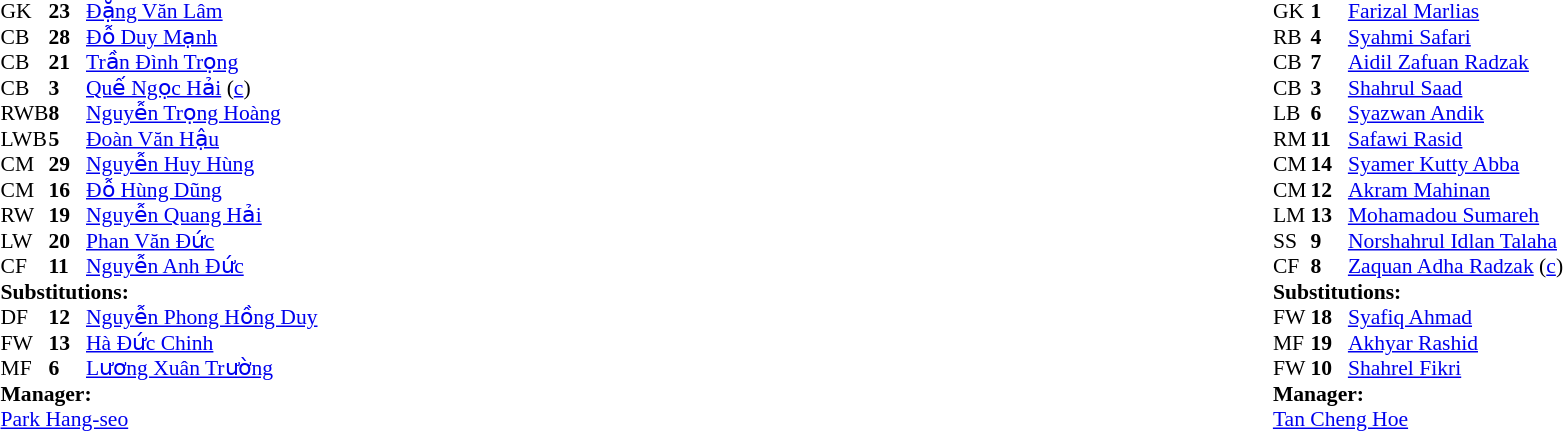<table width="100%">
<tr>
<td valign="top" width="40%"><br><table style="font-size:90%;" cellspacing="0" cellpadding="0">
<tr>
<th width="25"></th>
<th width="25"></th>
</tr>
<tr>
<td>GK</td>
<td><strong>23</strong></td>
<td><a href='#'>Đặng Văn Lâm</a></td>
<td></td>
</tr>
<tr>
<td>CB</td>
<td><strong>28</strong></td>
<td><a href='#'>Đỗ Duy Mạnh</a></td>
<td></td>
</tr>
<tr>
<td>CB</td>
<td><strong>21</strong></td>
<td><a href='#'>Trần Đình Trọng</a></td>
<td></td>
</tr>
<tr>
<td>CB</td>
<td><strong>3</strong></td>
<td><a href='#'>Quế Ngọc Hải</a> (<a href='#'>c</a>)</td>
</tr>
<tr>
<td>RWB</td>
<td><strong>8</strong></td>
<td><a href='#'>Nguyễn Trọng Hoàng</a></td>
<td></td>
</tr>
<tr>
<td>LWB</td>
<td><strong>5</strong></td>
<td><a href='#'>Đoàn Văn Hậu</a></td>
<td></td>
</tr>
<tr>
<td>CM</td>
<td><strong>29</strong></td>
<td><a href='#'>Nguyễn Huy Hùng</a></td>
<td></td>
</tr>
<tr>
<td>CM</td>
<td><strong>16</strong></td>
<td><a href='#'>Đỗ Hùng Dũng</a></td>
<td></td>
<td></td>
</tr>
<tr>
<td>RW</td>
<td><strong>19</strong></td>
<td><a href='#'>Nguyễn Quang Hải</a></td>
</tr>
<tr>
<td>LW</td>
<td><strong>20</strong></td>
<td><a href='#'>Phan Văn Đức</a></td>
<td></td>
<td></td>
</tr>
<tr>
<td>CF</td>
<td><strong>11</strong></td>
<td><a href='#'>Nguyễn Anh Đức</a></td>
<td></td>
<td></td>
</tr>
<tr>
<td colspan=3><strong>Substitutions:</strong></td>
</tr>
<tr>
<td>DF</td>
<td><strong>12</strong></td>
<td><a href='#'>Nguyễn Phong Hồng Duy</a></td>
<td></td>
<td></td>
</tr>
<tr>
<td>FW</td>
<td><strong>13</strong></td>
<td><a href='#'>Hà Đức Chinh</a></td>
<td></td>
<td></td>
</tr>
<tr>
<td>MF</td>
<td><strong>6</strong></td>
<td><a href='#'>Lương Xuân Trường</a></td>
<td></td>
<td></td>
</tr>
<tr>
<td colspan=3><strong>Manager:</strong></td>
</tr>
<tr>
<td colspan=4> <a href='#'>Park Hang-seo</a></td>
</tr>
</table>
</td>
<td valign="top"></td>
<td valign="top" width="50%"><br><table style="font-size:90%;" cellspacing="0" cellpadding="0" align="center">
<tr>
<th width=25></th>
<th width=25></th>
</tr>
<tr>
<td>GK</td>
<td><strong>1</strong></td>
<td><a href='#'>Farizal Marlias</a></td>
</tr>
<tr>
<td>RB</td>
<td><strong>4</strong></td>
<td><a href='#'>Syahmi Safari</a></td>
</tr>
<tr>
<td>CB</td>
<td><strong>7</strong></td>
<td><a href='#'>Aidil Zafuan Radzak</a></td>
<td></td>
<td></td>
</tr>
<tr>
<td>CB</td>
<td><strong>3</strong></td>
<td><a href='#'>Shahrul Saad</a></td>
<td></td>
</tr>
<tr>
<td>LB</td>
<td><strong>6</strong></td>
<td><a href='#'>Syazwan Andik</a></td>
</tr>
<tr>
<td>RM</td>
<td><strong>11</strong></td>
<td><a href='#'>Safawi Rasid</a></td>
<td></td>
<td></td>
</tr>
<tr>
<td>CM</td>
<td><strong>14</strong></td>
<td><a href='#'>Syamer Kutty Abba</a></td>
<td></td>
</tr>
<tr>
<td>CM</td>
<td><strong>12</strong></td>
<td><a href='#'>Akram Mahinan</a></td>
<td></td>
<td></td>
</tr>
<tr>
<td>LM</td>
<td><strong>13</strong></td>
<td><a href='#'>Mohamadou Sumareh</a></td>
</tr>
<tr>
<td>SS</td>
<td><strong>9</strong></td>
<td><a href='#'>Norshahrul Idlan Talaha</a></td>
</tr>
<tr>
<td>CF</td>
<td><strong>8</strong></td>
<td><a href='#'>Zaquan Adha Radzak</a> (<a href='#'>c</a>)</td>
<td></td>
</tr>
<tr>
<td colspan=3><strong>Substitutions:</strong></td>
</tr>
<tr>
<td>FW</td>
<td><strong>18</strong></td>
<td><a href='#'>Syafiq Ahmad</a></td>
<td></td>
<td></td>
</tr>
<tr>
<td>MF</td>
<td><strong>19</strong></td>
<td><a href='#'>Akhyar Rashid</a></td>
<td></td>
<td></td>
</tr>
<tr>
<td>FW</td>
<td><strong>10</strong></td>
<td><a href='#'>Shahrel Fikri</a></td>
<td></td>
<td></td>
</tr>
<tr>
<td colspan=3><strong>Manager:</strong></td>
</tr>
<tr>
<td colspan=4><a href='#'>Tan Cheng Hoe</a></td>
</tr>
</table>
</td>
</tr>
</table>
